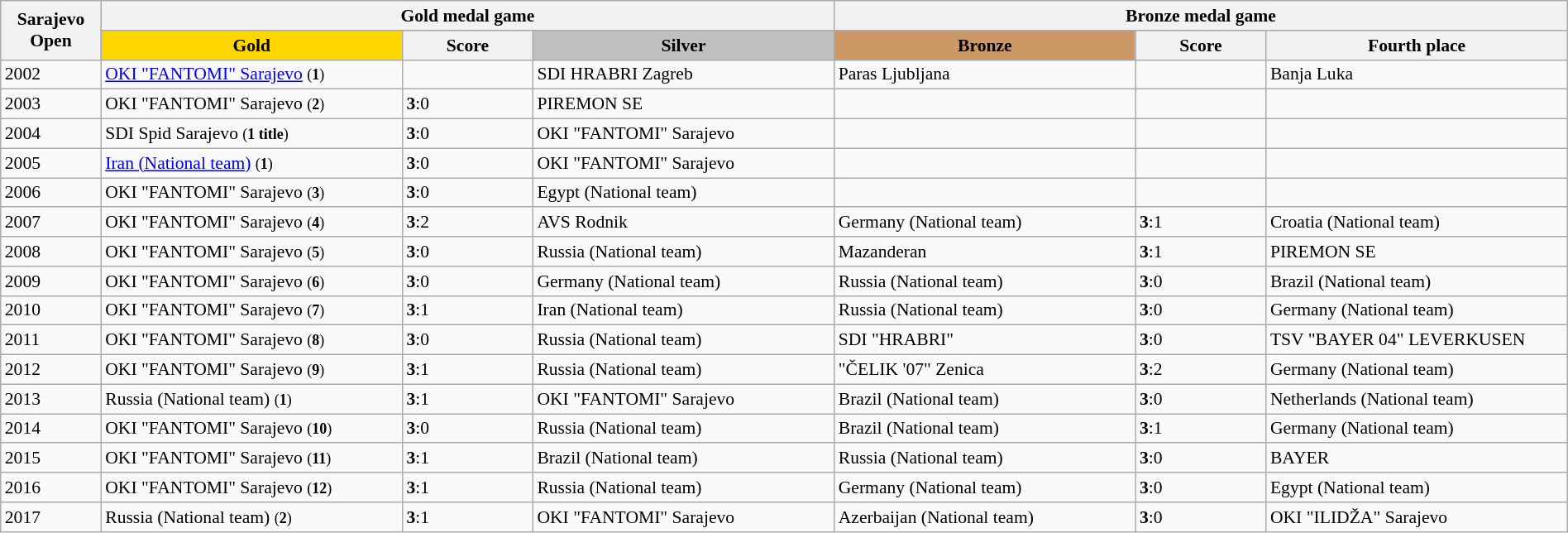<table class=wikitable style="text-align:left; font-size:90%; width:100%">
<tr>
<th rowspan="2" style="width:5%;">Sarajevo Open</th>
<th colspan=3>Gold medal game</th>
<th colspan=3>Bronze medal game</th>
</tr>
<tr>
<th style="width:15%; background:gold;">Gold</th>
<th width=6.5%>Score</th>
<th style="width:15%; background:silver;">Silver</th>
<th style="width:15%; background:#c96;">Bronze</th>
<th width=6.5%>Score</th>
<th width=15%>Fourth place</th>
</tr>
<tr>
<td>2002</td>
<td> <a href='#'>OKI "FANTOMI" Sarajevo</a> <small>(<strong>1</strong>)</small></td>
<td></td>
<td> SDI HRABRI Zagreb</td>
<td> Paras Ljubljana</td>
<td></td>
<td> Banja Luka</td>
</tr>
<tr>
<td>2003</td>
<td> OKI "FANTOMI" Sarajevo <small>(<strong>2</strong>)</small></td>
<td><strong>3</strong>:0</td>
<td> PIREMON SE</td>
<td></td>
<td></td>
<td></td>
</tr>
<tr>
<td>2004</td>
<td> SDI Spid Sarajevo <small>(<strong>1 title</strong>)</small></td>
<td><strong>3</strong>:0</td>
<td> OKI "FANTOMI" Sarajevo</td>
<td></td>
<td></td>
<td></td>
</tr>
<tr>
<td>2005</td>
<td> <a href='#'>Iran (National team)</a> <small>(<strong>1</strong>)</small></td>
<td><strong>3</strong>:0</td>
<td> OKI "FANTOMI" Sarajevo</td>
<td></td>
<td></td>
<td></td>
</tr>
<tr>
<td>2006</td>
<td> OKI "FANTOMI" Sarajevo <small>(<strong>3</strong>)</small></td>
<td><strong>3</strong>:0</td>
<td> Egypt (National team)</td>
<td></td>
<td></td>
<td></td>
</tr>
<tr>
<td>2007</td>
<td> OKI "FANTOMI" Sarajevo <small>(<strong>4</strong>)</small></td>
<td><strong>3</strong>:2</td>
<td> AVS Rodnik</td>
<td> Germany (National team)</td>
<td><strong>3</strong>:1</td>
<td> Croatia (National team)</td>
</tr>
<tr>
<td>2008</td>
<td> OKI "FANTOMI" Sarajevo <small>(<strong>5</strong>)</small></td>
<td><strong>3</strong>:0</td>
<td> Russia (National team)</td>
<td> Mazanderan</td>
<td><strong>3</strong>:1</td>
<td> PIREMON SE</td>
</tr>
<tr>
<td>2009</td>
<td> OKI "FANTOMI" Sarajevo <small>(<strong>6</strong>)</small></td>
<td><strong>3</strong>:0</td>
<td> Germany (National team)</td>
<td> Russia (National team)</td>
<td><strong>3</strong>:0</td>
<td> Brazil (National team)</td>
</tr>
<tr>
<td>2010</td>
<td> OKI "FANTOMI" Sarajevo <small>(<strong>7</strong>)</small></td>
<td><strong>3</strong>:1</td>
<td> Iran (National team)</td>
<td> Russia (National team)</td>
<td><strong>3</strong>:0</td>
<td> Germany (National team)</td>
</tr>
<tr>
<td>2011</td>
<td> OKI "FANTOMI" Sarajevo <small>(<strong>8</strong>)</small></td>
<td><strong>3</strong>:0</td>
<td> Russia (National team)</td>
<td> SDI "HRABRI"</td>
<td><strong>3</strong>:0</td>
<td> TSV "BAYER 04" LEVERKUSEN</td>
</tr>
<tr>
<td>2012</td>
<td> OKI "FANTOMI" Sarajevo <small>(<strong>9</strong>)</small></td>
<td><strong>3</strong>:1</td>
<td> Russia (National team)</td>
<td> "ČELIK '07" Zenica</td>
<td><strong>3</strong>:2</td>
<td> Germany (National team)</td>
</tr>
<tr>
<td>2013</td>
<td> Russia (National team) <small>(<strong>1</strong>)</small></td>
<td><strong>3</strong>:1</td>
<td> OKI "FANTOMI" Sarajevo</td>
<td> Brazil (National team)</td>
<td><strong>3</strong>:0</td>
<td> Netherlands (National team)</td>
</tr>
<tr>
<td>2014</td>
<td> OKI "FANTOMI" Sarajevo <small>(<strong>10</strong>)</small></td>
<td><strong>3</strong>:0</td>
<td> Russia (National team)</td>
<td> Brazil (National team)</td>
<td><strong>3</strong>:1</td>
<td> Germany (National team)</td>
</tr>
<tr>
<td>2015</td>
<td> OKI "FANTOMI" Sarajevo <small>(<strong>11</strong>)</small></td>
<td><strong>3</strong>:1</td>
<td> Brazil (National team)</td>
<td> Russia (National team)</td>
<td><strong>3</strong>:0</td>
<td> BAYER</td>
</tr>
<tr>
<td>2016</td>
<td> OKI "FANTOMI" Sarajevo <small>(<strong>12</strong>)</small></td>
<td><strong>3</strong>:1</td>
<td> Russia (National team)</td>
<td> Germany (National team)</td>
<td><strong>3</strong>:0</td>
<td> Egypt (National team)</td>
</tr>
<tr>
<td>2017</td>
<td> Russia (National team) <small>(<strong>2</strong>)</small></td>
<td><strong>3</strong>:1</td>
<td> OKI "FANTOMI" Sarajevo</td>
<td> Azerbaijan (National team)</td>
<td><strong>3</strong>:0</td>
<td> OKI "ILIDŽA" Sarajevo</td>
</tr>
</table>
